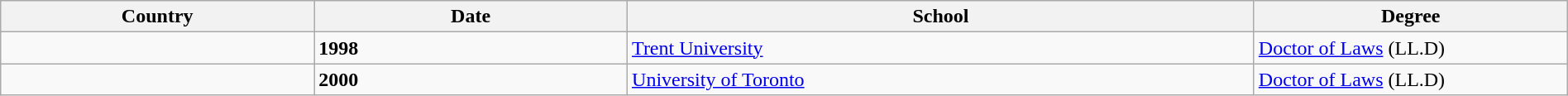<table class="wikitable" width="100%">
<tr>
<th width="20%">Country</th>
<th width="20%">Date</th>
<th width="40%">School</th>
<th width="20%">Degree</th>
</tr>
<tr>
<td></td>
<td><strong>1998</strong></td>
<td><a href='#'>Trent University</a></td>
<td><a href='#'>Doctor of Laws</a> (LL.D)</td>
</tr>
<tr>
<td></td>
<td><strong>2000</strong></td>
<td><a href='#'>University of Toronto</a></td>
<td><a href='#'>Doctor of Laws</a> (LL.D)</td>
</tr>
</table>
